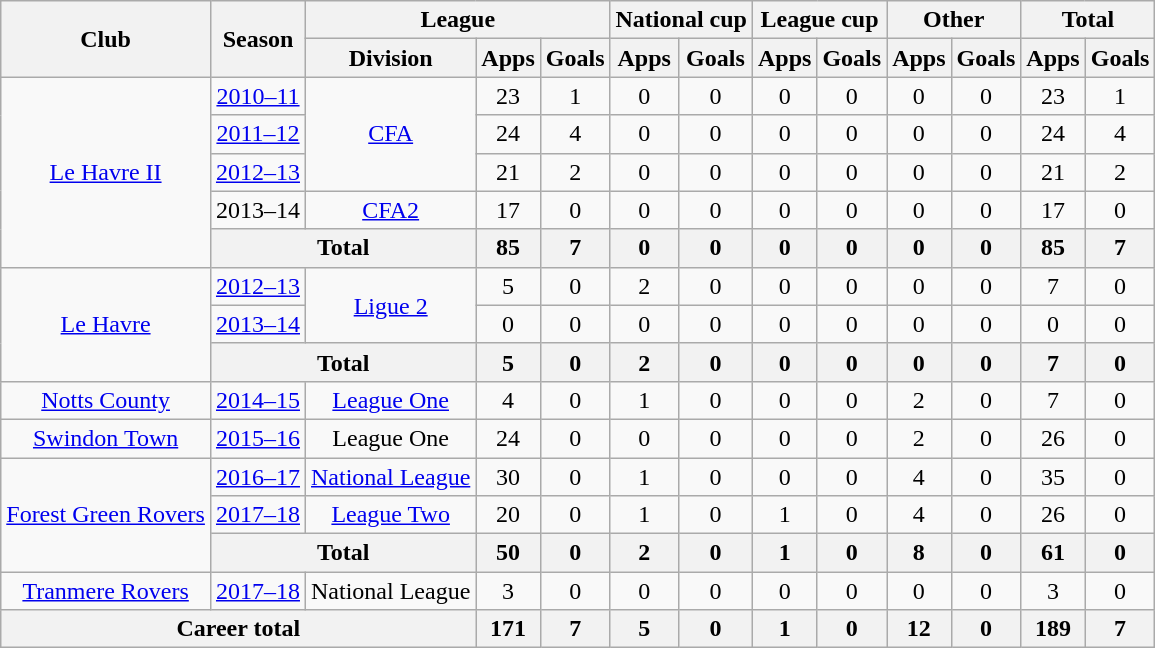<table class="wikitable" style="text-align:center">
<tr>
<th rowspan="2">Club</th>
<th rowspan="2">Season</th>
<th colspan="3">League</th>
<th colspan="2">National cup</th>
<th colspan="2">League cup</th>
<th colspan="2">Other</th>
<th colspan="2">Total</th>
</tr>
<tr>
<th>Division</th>
<th>Apps</th>
<th>Goals</th>
<th>Apps</th>
<th>Goals</th>
<th>Apps</th>
<th>Goals</th>
<th>Apps</th>
<th>Goals</th>
<th>Apps</th>
<th>Goals</th>
</tr>
<tr>
<td rowspan="5"><a href='#'>Le Havre II</a></td>
<td><a href='#'>2010–11</a></td>
<td rowspan="3"><a href='#'>CFA</a></td>
<td>23</td>
<td>1</td>
<td>0</td>
<td>0</td>
<td>0</td>
<td>0</td>
<td>0</td>
<td>0</td>
<td>23</td>
<td>1</td>
</tr>
<tr>
<td><a href='#'>2011–12</a></td>
<td>24</td>
<td>4</td>
<td>0</td>
<td>0</td>
<td>0</td>
<td>0</td>
<td>0</td>
<td>0</td>
<td>24</td>
<td>4</td>
</tr>
<tr>
<td><a href='#'>2012–13</a></td>
<td>21</td>
<td>2</td>
<td>0</td>
<td>0</td>
<td>0</td>
<td>0</td>
<td>0</td>
<td>0</td>
<td>21</td>
<td>2</td>
</tr>
<tr>
<td>2013–14</td>
<td><a href='#'>CFA2</a></td>
<td>17</td>
<td>0</td>
<td>0</td>
<td>0</td>
<td>0</td>
<td>0</td>
<td>0</td>
<td>0</td>
<td>17</td>
<td>0</td>
</tr>
<tr>
<th colspan="2">Total</th>
<th>85</th>
<th>7</th>
<th>0</th>
<th>0</th>
<th>0</th>
<th>0</th>
<th>0</th>
<th>0</th>
<th>85</th>
<th>7</th>
</tr>
<tr>
<td rowspan="3"><a href='#'>Le Havre</a></td>
<td><a href='#'>2012–13</a></td>
<td rowspan="2"><a href='#'>Ligue 2</a></td>
<td>5</td>
<td>0</td>
<td>2</td>
<td>0</td>
<td>0</td>
<td>0</td>
<td>0</td>
<td>0</td>
<td>7</td>
<td>0</td>
</tr>
<tr>
<td><a href='#'>2013–14</a></td>
<td>0</td>
<td>0</td>
<td>0</td>
<td>0</td>
<td>0</td>
<td>0</td>
<td>0</td>
<td>0</td>
<td>0</td>
<td>0</td>
</tr>
<tr>
<th colspan="2">Total</th>
<th>5</th>
<th>0</th>
<th>2</th>
<th>0</th>
<th>0</th>
<th>0</th>
<th>0</th>
<th>0</th>
<th>7</th>
<th>0</th>
</tr>
<tr>
<td><a href='#'>Notts County</a></td>
<td><a href='#'>2014–15</a></td>
<td><a href='#'>League One</a></td>
<td>4</td>
<td>0</td>
<td>1</td>
<td>0</td>
<td>0</td>
<td>0</td>
<td>2</td>
<td>0</td>
<td>7</td>
<td>0</td>
</tr>
<tr>
<td><a href='#'>Swindon Town</a></td>
<td><a href='#'>2015–16</a></td>
<td>League One</td>
<td>24</td>
<td>0</td>
<td>0</td>
<td>0</td>
<td>0</td>
<td>0</td>
<td>2</td>
<td>0</td>
<td>26</td>
<td>0</td>
</tr>
<tr>
<td rowspan="3"><a href='#'>Forest Green Rovers</a></td>
<td><a href='#'>2016–17</a></td>
<td><a href='#'>National League</a></td>
<td>30</td>
<td>0</td>
<td>1</td>
<td>0</td>
<td>0</td>
<td>0</td>
<td>4</td>
<td>0</td>
<td>35</td>
<td>0</td>
</tr>
<tr>
<td><a href='#'>2017–18</a></td>
<td><a href='#'>League Two</a></td>
<td>20</td>
<td>0</td>
<td>1</td>
<td>0</td>
<td>1</td>
<td>0</td>
<td>4</td>
<td>0</td>
<td>26</td>
<td>0</td>
</tr>
<tr>
<th colspan="2">Total</th>
<th>50</th>
<th>0</th>
<th>2</th>
<th>0</th>
<th>1</th>
<th>0</th>
<th>8</th>
<th>0</th>
<th>61</th>
<th>0</th>
</tr>
<tr>
<td rowspan="1"><a href='#'>Tranmere Rovers</a></td>
<td><a href='#'>2017–18</a></td>
<td>National League</td>
<td>3</td>
<td>0</td>
<td>0</td>
<td>0</td>
<td>0</td>
<td>0</td>
<td>0</td>
<td>0</td>
<td>3</td>
<td>0</td>
</tr>
<tr>
<th colspan="3">Career total</th>
<th>171</th>
<th>7</th>
<th>5</th>
<th>0</th>
<th>1</th>
<th>0</th>
<th>12</th>
<th>0</th>
<th>189</th>
<th>7</th>
</tr>
</table>
